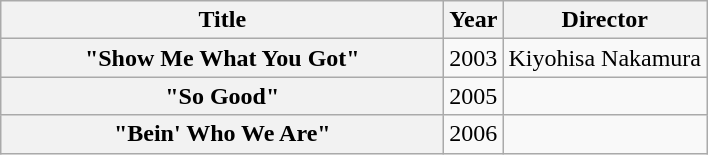<table class="wikitable plainrowheaders" style="text-align:center;">
<tr>
<th scope="col" style="width:18em;">Title</th>
<th scope="col">Year</th>
<th scope="col">Director</th>
</tr>
<tr>
<th scope="row">"Show Me What You Got"</th>
<td>2003</td>
<td>Kiyohisa Nakamura</td>
</tr>
<tr>
<th scope="row">"So Good"</th>
<td>2005</td>
<td></td>
</tr>
<tr>
<th scope="row">"Bein' Who We Are"</th>
<td>2006</td>
<td></td>
</tr>
</table>
